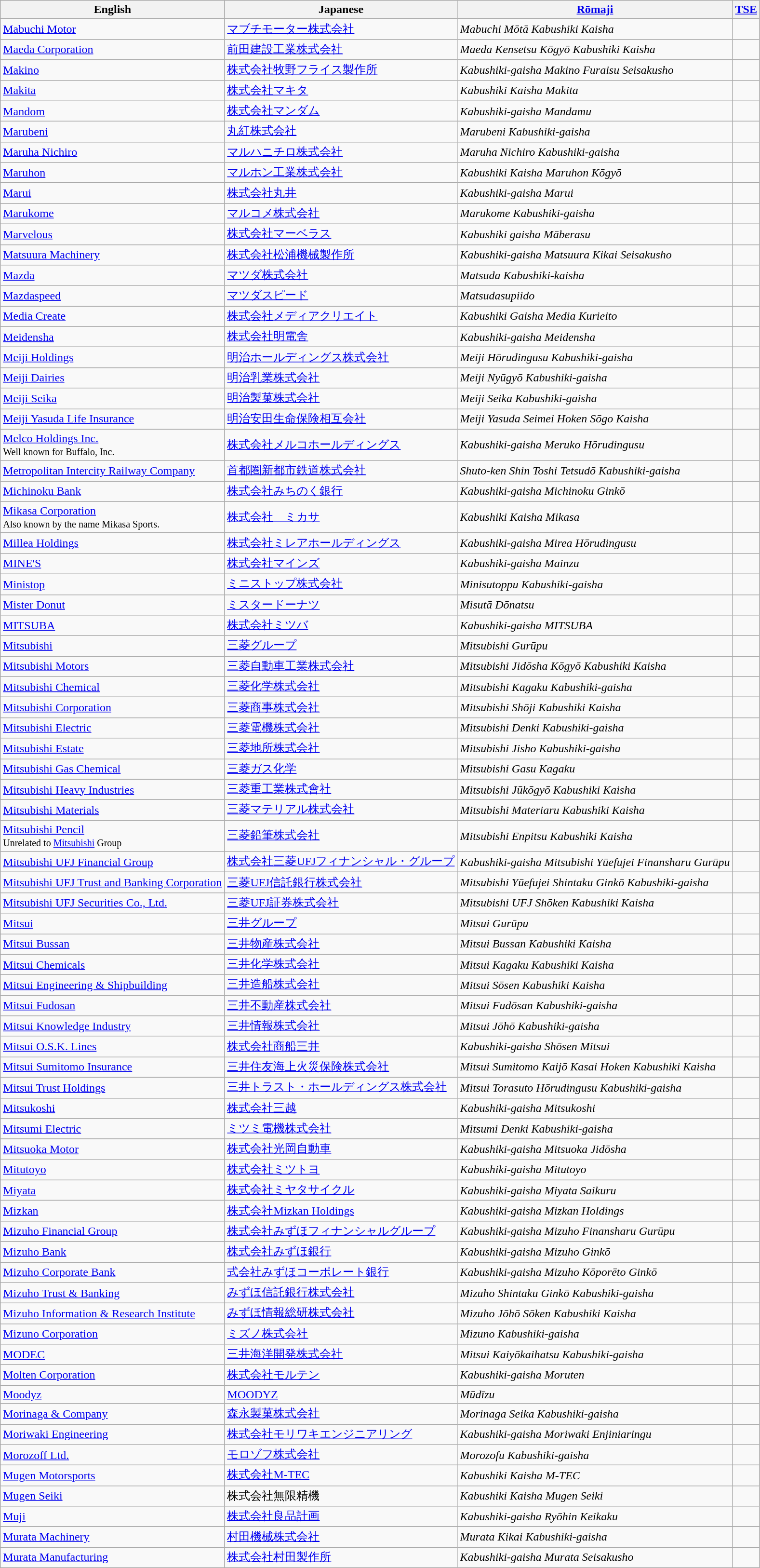<table class="wikitable">
<tr>
<th>English</th>
<th>Japanese</th>
<th><a href='#'>Rōmaji</a></th>
<th><a href='#'>TSE</a></th>
</tr>
<tr>
<td><a href='#'>Mabuchi Motor</a></td>
<td><a href='#'>マブチモーター株式会社</a></td>
<td><em>Mabuchi Mōtā Kabushiki Kaisha</em></td>
<td></td>
</tr>
<tr>
<td><a href='#'>Maeda Corporation</a></td>
<td><a href='#'>前田建設工業株式会社</a></td>
<td><em>Maeda Kensetsu Kōgyō Kabushiki Kaisha</em></td>
<td></td>
</tr>
<tr>
<td><a href='#'>Makino</a></td>
<td><a href='#'>株式会社牧野フライス製作所</a></td>
<td><em>Kabushiki-gaisha Makino Furaisu Seisakusho</em></td>
<td></td>
</tr>
<tr>
<td><a href='#'>Makita</a></td>
<td><a href='#'>株式会社マキタ</a></td>
<td><em>Kabushiki Kaisha Makita</em></td>
<td></td>
</tr>
<tr>
<td><a href='#'>Mandom</a></td>
<td><a href='#'>株式会社マンダム</a></td>
<td><em>Kabushiki-gaisha Mandamu</em></td>
<td></td>
</tr>
<tr>
<td><a href='#'>Marubeni</a></td>
<td><a href='#'>丸紅株式会社</a></td>
<td><em>Marubeni Kabushiki-gaisha</em></td>
<td></td>
</tr>
<tr>
<td><a href='#'>Maruha Nichiro</a></td>
<td><a href='#'>マルハニチロ株式会社</a></td>
<td><em>Maruha Nichiro Kabushiki-gaisha</em></td>
<td></td>
</tr>
<tr>
<td><a href='#'>Maruhon</a></td>
<td><a href='#'>マルホン工業株式会社</a></td>
<td><em>Kabushiki Kaisha Maruhon Kōgyō</em></td>
<td></td>
</tr>
<tr>
<td><a href='#'>Marui</a></td>
<td><a href='#'>株式会社丸井</a></td>
<td><em>Kabushiki-gaisha Marui</em></td>
<td></td>
</tr>
<tr>
<td><a href='#'>Marukome</a></td>
<td><a href='#'>マルコメ株式会社</a></td>
<td><em>Marukome Kabushiki-gaisha</em></td>
<td></td>
</tr>
<tr>
<td><a href='#'>Marvelous</a></td>
<td><a href='#'>株式会社マーベラス</a></td>
<td><em>Kabushiki gaisha Māberasu</em></td>
<td></td>
</tr>
<tr>
<td><a href='#'>Matsuura Machinery</a></td>
<td><a href='#'>株式会社松浦機械製作所</a></td>
<td><em>Kabushiki-gaisha Matsuura Kikai Seisakusho</em></td>
<td></td>
</tr>
<tr>
<td><a href='#'>Mazda</a></td>
<td><a href='#'>マツダ株式会社</a></td>
<td><em>Matsuda Kabushiki-kaisha</em></td>
<td></td>
</tr>
<tr>
<td><a href='#'>Mazdaspeed</a></td>
<td><a href='#'>マツダスピード</a></td>
<td><em>Matsudasupiido</em></td>
<td></td>
</tr>
<tr>
<td><a href='#'>Media Create</a></td>
<td><a href='#'>株式会社メディアクリエイト</a></td>
<td><em>Kabushiki Gaisha Media Kurieito</em></td>
<td></td>
</tr>
<tr>
<td><a href='#'>Meidensha</a></td>
<td><a href='#'>株式会社明電舎</a></td>
<td><em>Kabushiki-gaisha Meidensha</em></td>
<td></td>
</tr>
<tr>
<td><a href='#'>Meiji Holdings</a></td>
<td><a href='#'>明治ホールディングス株式会社</a></td>
<td><em>Meiji Hōrudingusu Kabushiki-gaisha</em></td>
<td></td>
</tr>
<tr>
<td><a href='#'>Meiji Dairies</a></td>
<td><a href='#'>明治乳業株式会社</a></td>
<td><em>Meiji Nyūgyō Kabushiki-gaisha</em></td>
<td></td>
</tr>
<tr>
<td><a href='#'>Meiji Seika</a></td>
<td><a href='#'>明治製菓株式会社</a></td>
<td><em>Meiji Seika Kabushiki-gaisha</em></td>
<td></td>
</tr>
<tr>
<td><a href='#'>Meiji Yasuda Life Insurance</a></td>
<td><a href='#'>明治安田生命保険相互会社</a></td>
<td><em>Meiji Yasuda Seimei Hoken Sōgo Kaisha</em></td>
<td></td>
</tr>
<tr>
<td><a href='#'>Melco Holdings Inc.</a><br><small>Well known for Buffalo, Inc.</small></td>
<td><a href='#'>株式会社メルコホールディングス</a></td>
<td><em>Kabushiki-gaisha Meruko Hōrudingusu</em></td>
<td></td>
</tr>
<tr>
<td><a href='#'>Metropolitan Intercity Railway Company</a></td>
<td><a href='#'>首都圏新都市鉄道株式会社</a></td>
<td><em>Shuto-ken Shin Toshi Tetsudō Kabushiki-gaisha</em></td>
<td></td>
</tr>
<tr>
<td><a href='#'>Michinoku Bank</a></td>
<td><a href='#'>株式会社みちのく銀行</a></td>
<td><em>Kabushiki-gaisha Michinoku Ginkō</em></td>
<td></td>
</tr>
<tr>
<td><a href='#'>Mikasa Corporation</a><br><small>Also known by the name Mikasa Sports.</small></td>
<td><a href='#'>株式会社　ミカサ</a></td>
<td><em>Kabushiki Kaisha Mikasa</em></td>
<td></td>
</tr>
<tr>
<td><a href='#'>Millea Holdings</a></td>
<td><a href='#'>株式会社ミレアホールディングス</a></td>
<td><em>Kabushiki-gaisha Mirea Hōrudingusu</em></td>
<td></td>
</tr>
<tr>
<td><a href='#'>MINE'S</a></td>
<td><a href='#'>株式会社マインズ</a></td>
<td><em>Kabushiki-gaisha Mainzu</em></td>
<td></td>
</tr>
<tr>
<td><a href='#'>Ministop</a></td>
<td><a href='#'>ミニストップ株式会社</a></td>
<td><em>Minisutoppu Kabushiki-gaisha</em></td>
<td></td>
</tr>
<tr>
<td><a href='#'>Mister Donut</a></td>
<td><a href='#'>ミスタードーナツ</a></td>
<td><em>Misutā Dōnatsu</em></td>
<td></td>
</tr>
<tr>
<td><a href='#'>MITSUBA</a></td>
<td><a href='#'>株式会社ミツバ</a></td>
<td><em>Kabushiki-gaisha MITSUBA</em></td>
<td></td>
</tr>
<tr>
<td><a href='#'>Mitsubishi</a></td>
<td><a href='#'>三菱グループ</a></td>
<td><em>Mitsubishi Gurūpu</em></td>
<td></td>
</tr>
<tr>
<td><a href='#'>Mitsubishi Motors</a></td>
<td><a href='#'>三菱自動車工業株式会社</a></td>
<td><em>Mitsubishi Jidōsha Kōgyō Kabushiki Kaisha</em></td>
<td></td>
</tr>
<tr>
<td><a href='#'>Mitsubishi Chemical</a></td>
<td><a href='#'>三菱化学株式会社</a></td>
<td><em>Mitsubishi Kagaku Kabushiki-gaisha</em></td>
<td></td>
</tr>
<tr>
<td><a href='#'>Mitsubishi Corporation</a></td>
<td><a href='#'>三菱商事株式会社</a></td>
<td><em>Mitsubishi Shōji Kabushiki Kaisha</em></td>
<td></td>
</tr>
<tr>
<td><a href='#'>Mitsubishi Electric</a></td>
<td><a href='#'>三菱電機株式会社</a></td>
<td><em>Mitsubishi Denki Kabushiki-gaisha</em></td>
<td></td>
</tr>
<tr>
<td><a href='#'>Mitsubishi Estate</a></td>
<td><a href='#'>三菱地所株式会社</a></td>
<td><em>Mitsubishi Jisho Kabushiki-gaisha</em></td>
<td></td>
</tr>
<tr>
<td><a href='#'>Mitsubishi Gas Chemical</a></td>
<td><a href='#'>三菱ガス化学</a></td>
<td><em>Mitsubishi Gasu Kagaku</em></td>
<td></td>
</tr>
<tr>
<td><a href='#'>Mitsubishi Heavy Industries</a></td>
<td><a href='#'>三菱重工業株式會社</a></td>
<td><em>Mitsubishi Jūkōgyō Kabushiki Kaisha</em></td>
<td></td>
</tr>
<tr>
<td><a href='#'>Mitsubishi Materials</a></td>
<td><a href='#'>三菱マテリアル株式会社</a></td>
<td><em>Mitsubishi Materiaru Kabushiki Kaisha</em></td>
<td></td>
</tr>
<tr>
<td><a href='#'>Mitsubishi Pencil</a><br><small>Unrelated to <a href='#'>Mitsubishi</a> Group</small></td>
<td><a href='#'>三菱鉛筆株式会社</a></td>
<td><em>Mitsubishi Enpitsu Kabushiki Kaisha</em></td>
<td></td>
</tr>
<tr>
<td><a href='#'>Mitsubishi UFJ Financial Group</a></td>
<td><a href='#'>株式会社三菱UFJフィナンシャル・グループ</a></td>
<td><em>Kabushiki-gaisha Mitsubishi Yūefujei Finansharu Gurūpu</em></td>
<td></td>
</tr>
<tr>
<td><a href='#'>Mitsubishi UFJ Trust and Banking Corporation</a></td>
<td><a href='#'>三菱UFJ信託銀行株式会社</a></td>
<td><em>Mitsubishi Yūefujei Shintaku Ginkō Kabushiki-gaisha</em></td>
<td></td>
</tr>
<tr>
<td><a href='#'>Mitsubishi UFJ Securities Co., Ltd.</a></td>
<td><a href='#'>三菱UFJ証券株式会社</a></td>
<td><em>Mitsubishi UFJ Shōken Kabushiki Kaisha</em></td>
<td></td>
</tr>
<tr>
<td><a href='#'>Mitsui</a></td>
<td><a href='#'>三井グループ</a></td>
<td><em>Mitsui Gurūpu</em></td>
<td></td>
</tr>
<tr>
<td><a href='#'>Mitsui Bussan</a></td>
<td><a href='#'>三井物産株式会社</a></td>
<td><em>Mitsui Bussan Kabushiki Kaisha</em></td>
<td></td>
</tr>
<tr>
<td><a href='#'>Mitsui Chemicals</a></td>
<td><a href='#'>三井化学株式会社</a></td>
<td><em>Mitsui Kagaku Kabushiki Kaisha</em></td>
<td></td>
</tr>
<tr>
<td><a href='#'>Mitsui Engineering & Shipbuilding</a></td>
<td><a href='#'>三井造船株式会社</a></td>
<td><em>Mitsui Sōsen Kabushiki Kaisha</em></td>
<td></td>
</tr>
<tr>
<td><a href='#'>Mitsui Fudosan</a></td>
<td><a href='#'>三井不動産株式会社</a></td>
<td><em>Mitsui Fudōsan Kabushiki-gaisha</em></td>
<td></td>
</tr>
<tr>
<td><a href='#'>Mitsui Knowledge Industry</a></td>
<td><a href='#'>三井情報株式会社</a></td>
<td><em>Mitsui Jōhō Kabushiki-gaisha</em></td>
<td></td>
</tr>
<tr>
<td><a href='#'>Mitsui O.S.K. Lines</a></td>
<td><a href='#'>株式会社商船三井</a></td>
<td><em>Kabushiki-gaisha Shōsen Mitsui</em></td>
<td></td>
</tr>
<tr>
<td><a href='#'>Mitsui Sumitomo Insurance</a></td>
<td><a href='#'>三井住友海上火災保険株式会社</a></td>
<td><em>Mitsui Sumitomo Kaijō Kasai Hoken Kabushiki Kaisha</em></td>
<td></td>
</tr>
<tr>
<td><a href='#'>Mitsui Trust Holdings</a></td>
<td><a href='#'>三井トラスト・ホールディングス株式会社</a></td>
<td><em>Mitsui Torasuto Hōrudingusu Kabushiki-gaisha</em></td>
<td></td>
</tr>
<tr>
<td><a href='#'>Mitsukoshi</a></td>
<td><a href='#'>株式会社三越</a></td>
<td><em>Kabushiki-gaisha Mitsukoshi</em></td>
<td></td>
</tr>
<tr>
<td><a href='#'>Mitsumi Electric</a></td>
<td><a href='#'>ミツミ電機株式会社</a></td>
<td><em>Mitsumi Denki Kabushiki-gaisha</em></td>
<td></td>
</tr>
<tr>
<td><a href='#'>Mitsuoka Motor</a></td>
<td><a href='#'>株式会社光岡自動車</a></td>
<td><em>Kabushiki-gaisha Mitsuoka Jidōsha</em></td>
<td></td>
</tr>
<tr>
<td><a href='#'>Mitutoyo</a></td>
<td><a href='#'>株式会社ミツトヨ</a></td>
<td><em>Kabushiki-gaisha Mitutoyo</em></td>
<td></td>
</tr>
<tr>
<td><a href='#'>Miyata</a></td>
<td><a href='#'>株式会社ミヤタサイクル</a></td>
<td><em>Kabushiki-gaisha Miyata Saikuru</em></td>
<td></td>
</tr>
<tr>
<td><a href='#'>Mizkan</a></td>
<td><a href='#'>株式会社Mizkan Holdings</a></td>
<td><em>Kabushiki-gaisha Mizkan Holdings</em></td>
<td></td>
</tr>
<tr>
<td><a href='#'>Mizuho Financial Group</a></td>
<td><a href='#'>株式会社みずほフィナンシャルグループ</a></td>
<td><em>Kabushiki-gaisha Mizuho Finansharu Gurūpu</em></td>
<td></td>
</tr>
<tr>
<td><a href='#'>Mizuho Bank</a></td>
<td><a href='#'>株式会社みずほ銀行</a></td>
<td><em>Kabushiki-gaisha Mizuho Ginkō</em></td>
<td></td>
</tr>
<tr>
<td><a href='#'>Mizuho Corporate Bank</a></td>
<td><a href='#'>式会社みずほコーポレート銀行</a></td>
<td><em>Kabushiki-gaisha Mizuho Kōporēto Ginkō</em></td>
<td></td>
</tr>
<tr>
<td><a href='#'>Mizuho Trust & Banking</a></td>
<td><a href='#'>みずほ信託銀行株式会社</a></td>
<td><em>Mizuho Shintaku Ginkō Kabushiki-gaisha</em></td>
<td></td>
</tr>
<tr>
<td><a href='#'>Mizuho Information & Research Institute</a></td>
<td><a href='#'>みずほ情報総研株式会社</a></td>
<td><em>Mizuho Jōhō Sōken Kabushiki Kaisha</em></td>
<td></td>
</tr>
<tr>
<td><a href='#'>Mizuno Corporation</a></td>
<td><a href='#'>ミズノ株式会社</a></td>
<td><em>Mizuno Kabushiki-gaisha</em></td>
<td></td>
</tr>
<tr>
<td><a href='#'>MODEC</a></td>
<td><a href='#'>三井海洋開発株式会社</a></td>
<td><em>Mitsui Kaiyōkaihatsu Kabushiki-gaisha</em></td>
<td></td>
</tr>
<tr>
<td><a href='#'>Molten Corporation</a></td>
<td><a href='#'>株式会社モルテン</a></td>
<td><em>Kabushiki-gaisha Moruten</em></td>
<td></td>
</tr>
<tr>
<td><a href='#'>Moodyz</a></td>
<td><a href='#'>MOODYZ</a></td>
<td><em>Mūdīzu</em></td>
<td></td>
</tr>
<tr>
<td><a href='#'>Morinaga & Company</a></td>
<td><a href='#'>森永製菓株式会社</a></td>
<td><em>Morinaga Seika Kabushiki-gaisha</em></td>
<td></td>
</tr>
<tr>
<td><a href='#'>Moriwaki Engineering</a></td>
<td><a href='#'>株式会社モリワキエンジニアリング</a></td>
<td><em>Kabushiki-gaisha Moriwaki Enjiniaringu</em></td>
<td></td>
</tr>
<tr>
<td><a href='#'>Morozoff Ltd.</a></td>
<td><a href='#'>モロゾフ株式会社</a></td>
<td><em>Morozofu Kabushiki-gaisha</em></td>
<td></td>
</tr>
<tr>
<td><a href='#'>Mugen Motorsports</a></td>
<td><a href='#'>株式会社M-TEC</a></td>
<td><em>Kabushiki Kaisha M-TEC</em></td>
<td></td>
</tr>
<tr>
<td><a href='#'>Mugen Seiki</a></td>
<td>株式会社無限精機</td>
<td><em>Kabushiki Kaisha Mugen Seiki</em></td>
<td></td>
</tr>
<tr>
<td><a href='#'>Muji</a></td>
<td><a href='#'>株式会社良品計画</a></td>
<td><em>Kabushiki-gaisha Ryōhin Keikaku</em></td>
<td></td>
</tr>
<tr>
</tr>
<tr>
<td><a href='#'>Murata Machinery</a></td>
<td><a href='#'>村田機械株式会社</a></td>
<td><em>Murata Kikai Kabushiki-gaisha</em></td>
<td></td>
</tr>
<tr>
<td><a href='#'>Murata Manufacturing</a></td>
<td><a href='#'>株式会社村田製作所</a></td>
<td><em>Kabushiki-gaisha Murata Seisakusho</em></td>
<td></td>
</tr>
</table>
